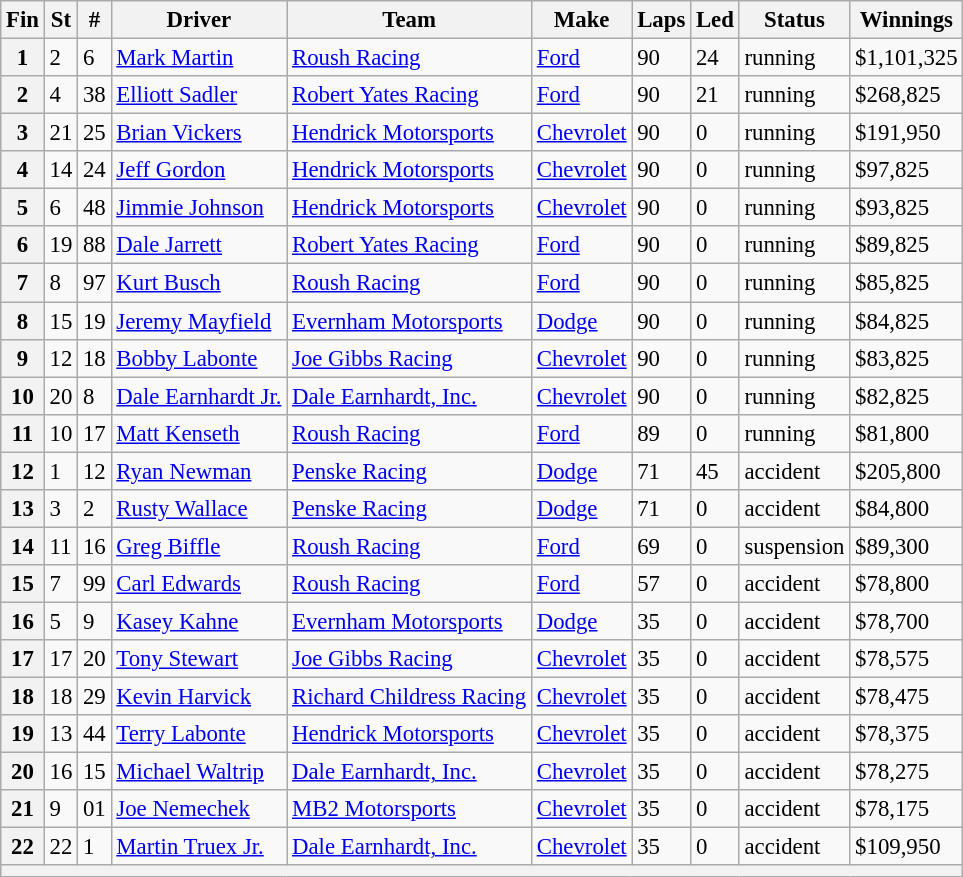<table class="wikitable" style="font-size:95%">
<tr>
<th>Fin</th>
<th>St</th>
<th>#</th>
<th>Driver</th>
<th>Team</th>
<th>Make</th>
<th>Laps</th>
<th>Led</th>
<th>Status</th>
<th>Winnings</th>
</tr>
<tr>
<th>1</th>
<td>2</td>
<td>6</td>
<td><a href='#'>Mark Martin</a></td>
<td><a href='#'>Roush Racing</a></td>
<td><a href='#'>Ford</a></td>
<td>90</td>
<td>24</td>
<td>running</td>
<td>$1,101,325</td>
</tr>
<tr>
<th>2</th>
<td>4</td>
<td>38</td>
<td><a href='#'>Elliott Sadler</a></td>
<td><a href='#'>Robert Yates Racing</a></td>
<td><a href='#'>Ford</a></td>
<td>90</td>
<td>21</td>
<td>running</td>
<td>$268,825</td>
</tr>
<tr>
<th>3</th>
<td>21</td>
<td>25</td>
<td><a href='#'>Brian Vickers</a></td>
<td><a href='#'>Hendrick Motorsports</a></td>
<td><a href='#'>Chevrolet</a></td>
<td>90</td>
<td>0</td>
<td>running</td>
<td>$191,950</td>
</tr>
<tr>
<th>4</th>
<td>14</td>
<td>24</td>
<td><a href='#'>Jeff Gordon</a></td>
<td><a href='#'>Hendrick Motorsports</a></td>
<td><a href='#'>Chevrolet</a></td>
<td>90</td>
<td>0</td>
<td>running</td>
<td>$97,825</td>
</tr>
<tr>
<th>5</th>
<td>6</td>
<td>48</td>
<td><a href='#'>Jimmie Johnson</a></td>
<td><a href='#'>Hendrick Motorsports</a></td>
<td><a href='#'>Chevrolet</a></td>
<td>90</td>
<td>0</td>
<td>running</td>
<td>$93,825</td>
</tr>
<tr>
<th>6</th>
<td>19</td>
<td>88</td>
<td><a href='#'>Dale Jarrett</a></td>
<td><a href='#'>Robert Yates Racing</a></td>
<td><a href='#'>Ford</a></td>
<td>90</td>
<td>0</td>
<td>running</td>
<td>$89,825</td>
</tr>
<tr>
<th>7</th>
<td>8</td>
<td>97</td>
<td><a href='#'>Kurt Busch</a></td>
<td><a href='#'>Roush Racing</a></td>
<td><a href='#'>Ford</a></td>
<td>90</td>
<td>0</td>
<td>running</td>
<td>$85,825</td>
</tr>
<tr>
<th>8</th>
<td>15</td>
<td>19</td>
<td><a href='#'>Jeremy Mayfield</a></td>
<td><a href='#'>Evernham Motorsports</a></td>
<td><a href='#'>Dodge</a></td>
<td>90</td>
<td>0</td>
<td>running</td>
<td>$84,825</td>
</tr>
<tr>
<th>9</th>
<td>12</td>
<td>18</td>
<td><a href='#'>Bobby Labonte</a></td>
<td><a href='#'>Joe Gibbs Racing</a></td>
<td><a href='#'>Chevrolet</a></td>
<td>90</td>
<td>0</td>
<td>running</td>
<td>$83,825</td>
</tr>
<tr>
<th>10</th>
<td>20</td>
<td>8</td>
<td><a href='#'>Dale Earnhardt Jr.</a></td>
<td><a href='#'>Dale Earnhardt, Inc.</a></td>
<td><a href='#'>Chevrolet</a></td>
<td>90</td>
<td>0</td>
<td>running</td>
<td>$82,825</td>
</tr>
<tr>
<th>11</th>
<td>10</td>
<td>17</td>
<td><a href='#'>Matt Kenseth</a></td>
<td><a href='#'>Roush Racing</a></td>
<td><a href='#'>Ford</a></td>
<td>89</td>
<td>0</td>
<td>running</td>
<td>$81,800</td>
</tr>
<tr>
<th>12</th>
<td>1</td>
<td>12</td>
<td><a href='#'>Ryan Newman</a></td>
<td><a href='#'>Penske Racing</a></td>
<td><a href='#'>Dodge</a></td>
<td>71</td>
<td>45</td>
<td>accident</td>
<td>$205,800</td>
</tr>
<tr>
<th>13</th>
<td>3</td>
<td>2</td>
<td><a href='#'>Rusty Wallace</a></td>
<td><a href='#'>Penske Racing</a></td>
<td><a href='#'>Dodge</a></td>
<td>71</td>
<td>0</td>
<td>accident</td>
<td>$84,800</td>
</tr>
<tr>
<th>14</th>
<td>11</td>
<td>16</td>
<td><a href='#'>Greg Biffle</a></td>
<td><a href='#'>Roush Racing</a></td>
<td><a href='#'>Ford</a></td>
<td>69</td>
<td>0</td>
<td>suspension</td>
<td>$89,300</td>
</tr>
<tr>
<th>15</th>
<td>7</td>
<td>99</td>
<td><a href='#'>Carl Edwards</a></td>
<td><a href='#'>Roush Racing</a></td>
<td><a href='#'>Ford</a></td>
<td>57</td>
<td>0</td>
<td>accident</td>
<td>$78,800</td>
</tr>
<tr>
<th>16</th>
<td>5</td>
<td>9</td>
<td><a href='#'>Kasey Kahne</a></td>
<td><a href='#'>Evernham Motorsports</a></td>
<td><a href='#'>Dodge</a></td>
<td>35</td>
<td>0</td>
<td>accident</td>
<td>$78,700</td>
</tr>
<tr>
<th>17</th>
<td>17</td>
<td>20</td>
<td><a href='#'>Tony Stewart</a></td>
<td><a href='#'>Joe Gibbs Racing</a></td>
<td><a href='#'>Chevrolet</a></td>
<td>35</td>
<td>0</td>
<td>accident</td>
<td>$78,575</td>
</tr>
<tr>
<th>18</th>
<td>18</td>
<td>29</td>
<td><a href='#'>Kevin Harvick</a></td>
<td><a href='#'>Richard Childress Racing</a></td>
<td><a href='#'>Chevrolet</a></td>
<td>35</td>
<td>0</td>
<td>accident</td>
<td>$78,475</td>
</tr>
<tr>
<th>19</th>
<td>13</td>
<td>44</td>
<td><a href='#'>Terry Labonte</a></td>
<td><a href='#'>Hendrick Motorsports</a></td>
<td><a href='#'>Chevrolet</a></td>
<td>35</td>
<td>0</td>
<td>accident</td>
<td>$78,375</td>
</tr>
<tr>
<th>20</th>
<td>16</td>
<td>15</td>
<td><a href='#'>Michael Waltrip</a></td>
<td><a href='#'>Dale Earnhardt, Inc.</a></td>
<td><a href='#'>Chevrolet</a></td>
<td>35</td>
<td>0</td>
<td>accident</td>
<td>$78,275</td>
</tr>
<tr>
<th>21</th>
<td>9</td>
<td>01</td>
<td><a href='#'>Joe Nemechek</a></td>
<td><a href='#'>MB2 Motorsports</a></td>
<td><a href='#'>Chevrolet</a></td>
<td>35</td>
<td>0</td>
<td>accident</td>
<td>$78,175</td>
</tr>
<tr>
<th>22</th>
<td>22</td>
<td>1</td>
<td><a href='#'>Martin Truex Jr.</a></td>
<td><a href='#'>Dale Earnhardt, Inc.</a></td>
<td><a href='#'>Chevrolet</a></td>
<td>35</td>
<td>0</td>
<td>accident</td>
<td>$109,950</td>
</tr>
<tr>
<th colspan="10"></th>
</tr>
</table>
